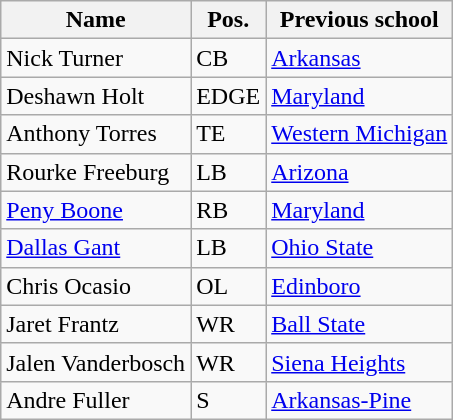<table class="wikitable sortable">
<tr>
<th>Name</th>
<th>Pos.</th>
<th class="unsortable">Previous school</th>
</tr>
<tr>
<td>Nick Turner</td>
<td>CB</td>
<td><a href='#'>Arkansas</a></td>
</tr>
<tr>
<td>Deshawn Holt</td>
<td>EDGE</td>
<td><a href='#'>Maryland</a></td>
</tr>
<tr>
<td>Anthony Torres</td>
<td>TE</td>
<td><a href='#'>Western Michigan</a></td>
</tr>
<tr>
<td>Rourke Freeburg</td>
<td>LB</td>
<td><a href='#'>Arizona</a></td>
</tr>
<tr>
<td><a href='#'>Peny Boone</a></td>
<td>RB</td>
<td><a href='#'>Maryland</a></td>
</tr>
<tr>
<td><a href='#'>Dallas Gant</a></td>
<td>LB</td>
<td><a href='#'>Ohio State</a></td>
</tr>
<tr>
<td>Chris Ocasio</td>
<td>OL</td>
<td><a href='#'>Edinboro</a></td>
</tr>
<tr>
<td>Jaret Frantz</td>
<td>WR</td>
<td><a href='#'>Ball State</a></td>
</tr>
<tr>
<td>Jalen Vanderbosch</td>
<td>WR</td>
<td><a href='#'>Siena Heights</a></td>
</tr>
<tr>
<td>Andre Fuller</td>
<td>S</td>
<td><a href='#'>Arkansas-Pine</a></td>
</tr>
</table>
